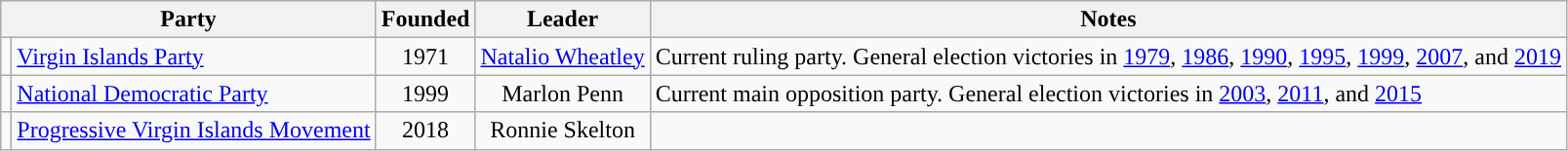<table class="wikitable">
<tr>
<th colspan=2>Party</th>
<th>Founded</th>
<th>Leader</th>
<th>Notes</th>
</tr>
<tr>
<td style="background:"></td>
<td><a href='#'>Virgin Islands Party</a></td>
<td align="center">1971</td>
<td align="center"><a href='#'>Natalio Wheatley</a></td>
<td>Current ruling party.  General election victories in <a href='#'>1979</a>, <a href='#'>1986</a>, <a href='#'>1990</a>, <a href='#'>1995</a>, <a href='#'>1999</a>, <a href='#'>2007</a>, and <a href='#'>2019</a></td>
</tr>
<tr>
<td style="background:"></td>
<td><a href='#'>National Democratic Party</a></td>
<td align="center">1999</td>
<td align="center">Marlon Penn</td>
<td>Current main opposition party.  General election victories in <a href='#'>2003</a>, <a href='#'>2011</a>, and <a href='#'>2015</a></td>
</tr>
<tr>
<td style="background:"></td>
<td><a href='#'>Progressive Virgin Islands Movement</a></td>
<td align="center">2018</td>
<td align="center">Ronnie Skelton</td>
<td></td>
</tr>
</table>
